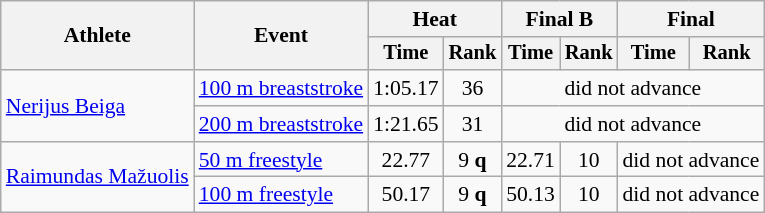<table class=wikitable style="font-size:90%">
<tr>
<th rowspan="2">Athlete</th>
<th rowspan="2">Event</th>
<th colspan="2">Heat</th>
<th colspan="2">Final B</th>
<th colspan="2">Final</th>
</tr>
<tr style="font-size:95%">
<th>Time</th>
<th>Rank</th>
<th>Time</th>
<th>Rank</th>
<th>Time</th>
<th>Rank</th>
</tr>
<tr align=center>
<td align=left rowspan=2><a href='#'>Nerijus Beiga</a></td>
<td align=left><a href='#'>100 m breaststroke</a></td>
<td>1:05.17</td>
<td>36</td>
<td colspan=4>did not advance</td>
</tr>
<tr align=center>
<td align=left><a href='#'>200 m breaststroke</a></td>
<td>1:21.65</td>
<td>31</td>
<td colspan=4>did not advance</td>
</tr>
<tr align=center>
<td align=left rowspan=2><a href='#'>Raimundas Mažuolis</a></td>
<td align=left><a href='#'>50 m freestyle</a></td>
<td>22.77</td>
<td>9 <strong>q</strong></td>
<td>22.71</td>
<td>10</td>
<td colspan=2>did not advance</td>
</tr>
<tr align=center>
<td align=left><a href='#'>100 m freestyle</a></td>
<td>50.17</td>
<td>9 <strong>q</strong></td>
<td>50.13</td>
<td>10</td>
<td colspan=2>did not advance</td>
</tr>
</table>
